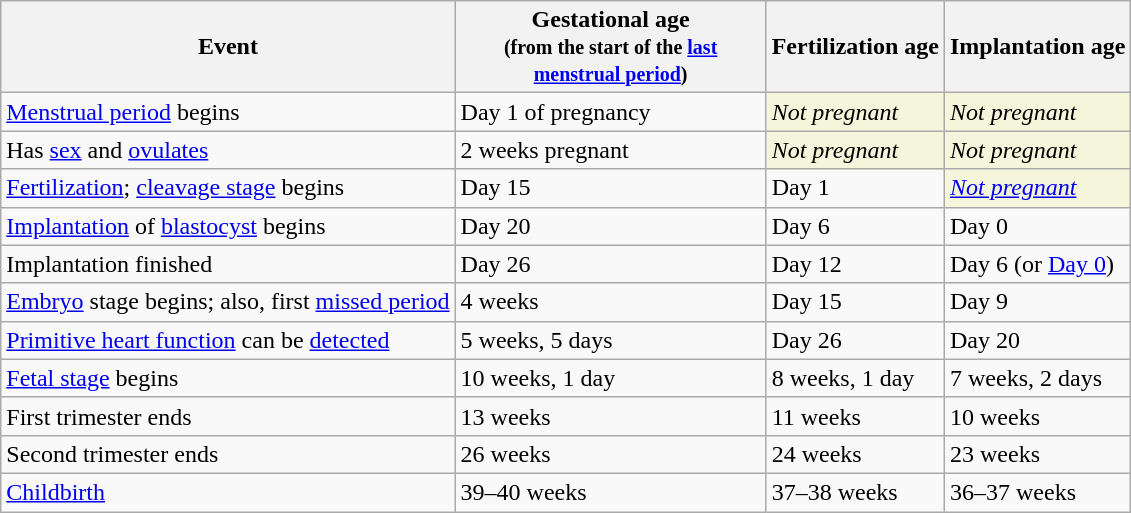<table class="wikitable">
<tr>
<th scope="col">Event</th>
<th scope="col" width="200em">Gestational age<br><small>(from the start of the <a href='#'>last menstrual period</a>)</small></th>
<th scope="col">Fertilization age</th>
<th scope="col">Implantation age</th>
</tr>
<tr>
<td><a href='#'>Menstrual period</a> begins</td>
<td>Day 1 of pregnancy</td>
<td style="background:beige"><em>Not pregnant</em></td>
<td style="background:beige"><em>Not pregnant</em></td>
</tr>
<tr>
<td>Has <a href='#'>sex</a> and <a href='#'>ovulates</a></td>
<td>2 weeks pregnant</td>
<td style="background:beige"><em>Not pregnant</em></td>
<td style="background:beige"><em>Not pregnant</em></td>
</tr>
<tr>
<td><a href='#'>Fertilization</a>; <a href='#'>cleavage stage</a> begins</td>
<td>Day 15</td>
<td>Day 1</td>
<td style="background:beige"><em><a href='#'>Not pregnant</a></em></td>
</tr>
<tr>
<td><a href='#'>Implantation</a> of <a href='#'>blastocyst</a> begins</td>
<td>Day 20</td>
<td>Day 6</td>
<td>Day 0</td>
</tr>
<tr>
<td>Implantation finished</td>
<td>Day 26</td>
<td>Day 12</td>
<td>Day 6 (or <a href='#'>Day 0</a>)</td>
</tr>
<tr>
<td><a href='#'>Embryo</a> stage begins; also, first <a href='#'>missed period</a></td>
<td>4 weeks</td>
<td>Day 15</td>
<td>Day 9</td>
</tr>
<tr>
<td><a href='#'>Primitive heart function</a> can be <a href='#'>detected</a></td>
<td>5 weeks, 5 days</td>
<td>Day 26</td>
<td>Day 20</td>
</tr>
<tr>
<td><a href='#'>Fetal stage</a> begins</td>
<td>10 weeks, 1 day</td>
<td>8 weeks, 1 day</td>
<td>7 weeks, 2 days</td>
</tr>
<tr>
<td>First trimester ends</td>
<td>13 weeks</td>
<td>11 weeks</td>
<td>10 weeks</td>
</tr>
<tr>
<td>Second trimester ends</td>
<td>26 weeks</td>
<td>24 weeks</td>
<td>23 weeks</td>
</tr>
<tr>
<td><a href='#'>Childbirth</a></td>
<td>39–40 weeks</td>
<td>37–38 weeks</td>
<td>36–37 weeks</td>
</tr>
</table>
